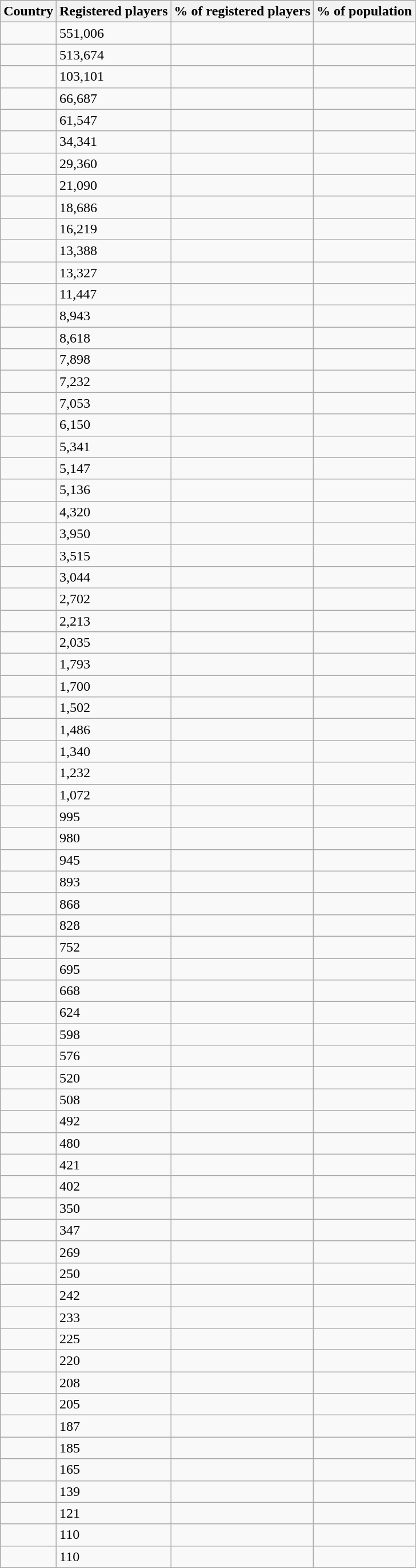<table class="wikitable sortable">
<tr>
<th>Country</th>
<th>Registered players</th>
<th>% of registered players</th>
<th>% of population</th>
</tr>
<tr>
<td></td>
<td>551,006</td>
<td></td>
<td></td>
</tr>
<tr>
<td></td>
<td>513,674</td>
<td></td>
<td></td>
</tr>
<tr>
<td></td>
<td>103,101</td>
<td></td>
<td></td>
</tr>
<tr>
<td></td>
<td>66,687</td>
<td></td>
<td></td>
</tr>
<tr>
<td></td>
<td>61,547</td>
<td></td>
<td></td>
</tr>
<tr>
<td></td>
<td>34,341</td>
<td></td>
<td></td>
</tr>
<tr>
<td></td>
<td>29,360</td>
<td></td>
<td></td>
</tr>
<tr>
<td></td>
<td>21,090</td>
<td></td>
<td></td>
</tr>
<tr>
<td></td>
<td>18,686</td>
<td></td>
<td></td>
</tr>
<tr>
<td></td>
<td>16,219</td>
<td></td>
<td></td>
</tr>
<tr>
<td></td>
<td>13,388</td>
<td></td>
<td></td>
</tr>
<tr>
<td></td>
<td>13,327</td>
<td></td>
<td></td>
</tr>
<tr>
<td></td>
<td>11,447</td>
<td></td>
<td></td>
</tr>
<tr>
<td></td>
<td>8,943</td>
<td></td>
<td></td>
</tr>
<tr>
<td></td>
<td>8,618</td>
<td></td>
<td></td>
</tr>
<tr>
<td></td>
<td>7,898</td>
<td></td>
<td></td>
</tr>
<tr>
<td></td>
<td>7,232</td>
<td></td>
<td></td>
</tr>
<tr>
<td></td>
<td>7,053</td>
<td></td>
<td></td>
</tr>
<tr>
<td></td>
<td>6,150</td>
<td></td>
<td></td>
</tr>
<tr>
<td></td>
<td>5,341</td>
<td></td>
<td></td>
</tr>
<tr>
<td></td>
<td>5,147</td>
<td></td>
<td></td>
</tr>
<tr>
<td></td>
<td>5,136</td>
<td></td>
<td></td>
</tr>
<tr>
<td></td>
<td>4,320</td>
<td></td>
<td></td>
</tr>
<tr>
<td></td>
<td>3,950</td>
<td></td>
<td></td>
</tr>
<tr>
<td></td>
<td>3,515</td>
<td></td>
<td></td>
</tr>
<tr>
<td></td>
<td>3,044</td>
<td></td>
<td></td>
</tr>
<tr>
<td></td>
<td>2,702</td>
<td></td>
<td></td>
</tr>
<tr>
<td></td>
<td>2,213</td>
<td></td>
<td></td>
</tr>
<tr>
<td></td>
<td>2,035</td>
<td></td>
<td></td>
</tr>
<tr>
<td></td>
<td>1,793</td>
<td></td>
<td></td>
</tr>
<tr>
<td></td>
<td>1,700</td>
<td></td>
<td></td>
</tr>
<tr>
<td></td>
<td>1,502</td>
<td></td>
<td></td>
</tr>
<tr>
<td></td>
<td>1,486</td>
<td></td>
<td></td>
</tr>
<tr>
<td></td>
<td>1,340</td>
<td></td>
<td></td>
</tr>
<tr>
<td></td>
<td>1,232</td>
<td></td>
<td></td>
</tr>
<tr>
<td></td>
<td>1,072</td>
<td></td>
<td></td>
</tr>
<tr>
<td></td>
<td>995</td>
<td></td>
<td></td>
</tr>
<tr>
<td></td>
<td>980</td>
<td></td>
<td></td>
</tr>
<tr>
<td></td>
<td>945</td>
<td></td>
<td></td>
</tr>
<tr>
<td></td>
<td>893</td>
<td></td>
<td></td>
</tr>
<tr>
<td></td>
<td>868</td>
<td></td>
<td></td>
</tr>
<tr>
<td></td>
<td>828</td>
<td></td>
<td></td>
</tr>
<tr>
<td></td>
<td>752</td>
<td></td>
<td></td>
</tr>
<tr>
<td></td>
<td>695</td>
<td></td>
<td></td>
</tr>
<tr>
<td></td>
<td>668</td>
<td></td>
<td></td>
</tr>
<tr>
<td></td>
<td>624</td>
<td></td>
<td></td>
</tr>
<tr>
<td></td>
<td>598</td>
<td></td>
<td></td>
</tr>
<tr>
<td></td>
<td>576</td>
<td></td>
<td></td>
</tr>
<tr>
<td></td>
<td>520</td>
<td></td>
<td></td>
</tr>
<tr>
<td></td>
<td>508</td>
<td></td>
<td></td>
</tr>
<tr>
<td></td>
<td>492</td>
<td></td>
<td></td>
</tr>
<tr>
<td></td>
<td>480</td>
<td></td>
<td></td>
</tr>
<tr>
<td></td>
<td>421</td>
<td></td>
<td></td>
</tr>
<tr>
<td></td>
<td>402</td>
<td></td>
<td></td>
</tr>
<tr>
<td></td>
<td>350</td>
<td></td>
<td></td>
</tr>
<tr>
<td></td>
<td>347</td>
<td></td>
<td></td>
</tr>
<tr>
<td></td>
<td>269</td>
<td></td>
<td></td>
</tr>
<tr>
<td></td>
<td>250</td>
<td></td>
<td></td>
</tr>
<tr>
<td>  </td>
<td>242</td>
<td></td>
<td></td>
</tr>
<tr>
<td></td>
<td>233</td>
<td></td>
<td></td>
</tr>
<tr>
<td></td>
<td>225</td>
<td></td>
<td></td>
</tr>
<tr>
<td></td>
<td>220</td>
<td></td>
<td></td>
</tr>
<tr>
<td></td>
<td>208</td>
<td></td>
<td></td>
</tr>
<tr>
<td></td>
<td>205</td>
<td></td>
<td></td>
</tr>
<tr>
<td></td>
<td>187</td>
<td></td>
<td></td>
</tr>
<tr>
<td></td>
<td>185</td>
<td></td>
<td></td>
</tr>
<tr>
<td></td>
<td>165</td>
<td></td>
<td></td>
</tr>
<tr>
<td></td>
<td>139</td>
<td></td>
<td></td>
</tr>
<tr>
<td></td>
<td>121</td>
<td></td>
<td></td>
</tr>
<tr>
<td></td>
<td>110</td>
<td></td>
<td></td>
</tr>
<tr>
<td></td>
<td>110</td>
<td></td>
<td></td>
</tr>
</table>
